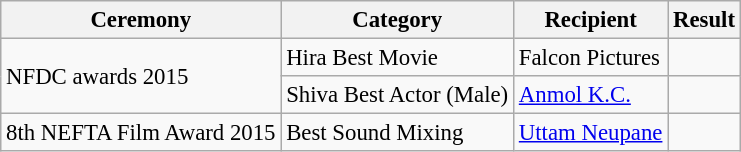<table class="wikitable" style="font-size:95%;">
<tr>
<th>Ceremony</th>
<th>Category</th>
<th>Recipient</th>
<th>Result</th>
</tr>
<tr>
<td rowspan="2">NFDC awards 2015 </td>
<td>Hira Best Movie</td>
<td>Falcon Pictures</td>
<td></td>
</tr>
<tr>
<td>Shiva Best Actor (Male)</td>
<td><a href='#'>Anmol K.C.</a></td>
<td></td>
</tr>
<tr>
<td rowspan="2">8th NEFTA Film Award 2015</td>
<td>Best Sound Mixing</td>
<td><a href='#'>Uttam Neupane</a></td>
<td></td>
</tr>
</table>
